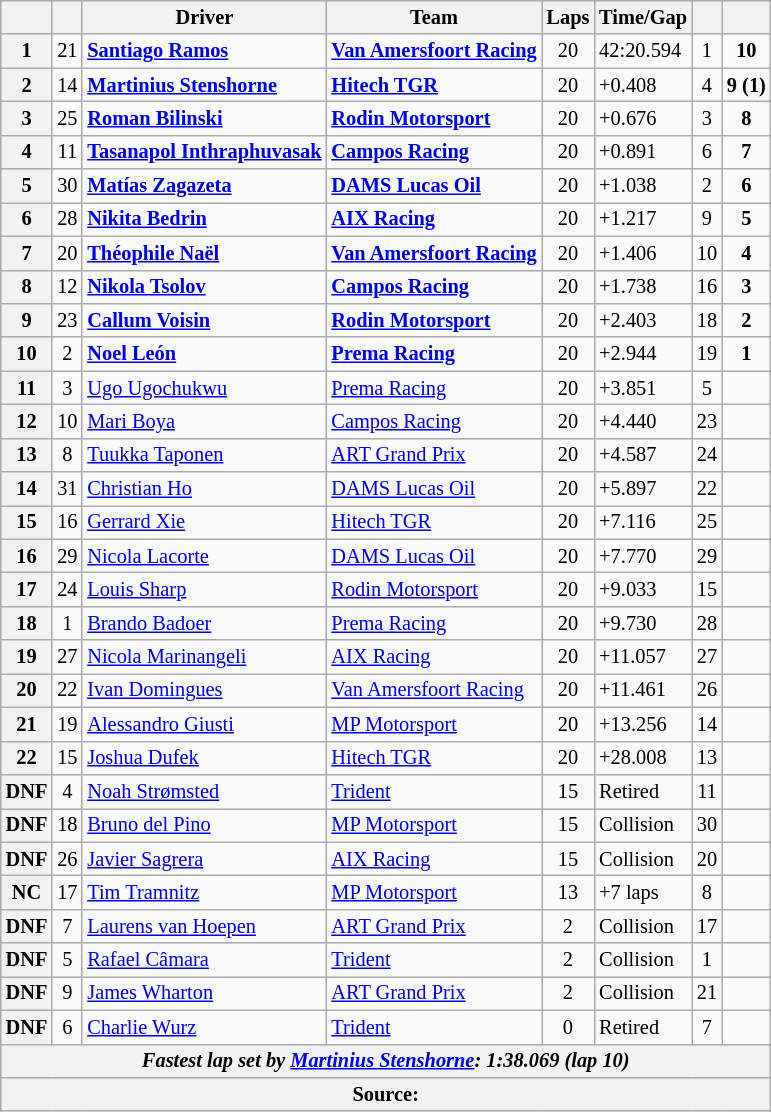<table class="wikitable" style="font-size:85%">
<tr>
<th></th>
<th></th>
<th>Driver</th>
<th>Team</th>
<th>Laps</th>
<th>Time/Gap</th>
<th></th>
<th></th>
</tr>
<tr>
<th>1</th>
<td align="center">21</td>
<td> <strong><a href='#'>Santiago Ramos</a></strong></td>
<td><strong><a href='#'>Van Amersfoort Racing</a></strong></td>
<td align="center">20</td>
<td>42:20.594</td>
<td align="center">1</td>
<td align="center"><strong>10</strong></td>
</tr>
<tr>
<th>2</th>
<td align="center">14</td>
<td> <strong><a href='#'>Martinius Stenshorne</a></strong></td>
<td><strong><a href='#'>Hitech TGR</a></strong></td>
<td align="center">20</td>
<td>+0.408</td>
<td align="center">4</td>
<td align="center"><strong>9 (1)</strong></td>
</tr>
<tr>
<th>3</th>
<td align="center">25</td>
<td> <strong><a href='#'>Roman Bilinski</a></strong></td>
<td><strong><a href='#'>Rodin Motorsport</a></strong></td>
<td align="center">20</td>
<td>+0.676</td>
<td align="center">3</td>
<td align="center"><strong>8</strong></td>
</tr>
<tr>
<th>4</th>
<td align="center">11</td>
<td> <strong><a href='#'>Tasanapol Inthraphuvasak</a></strong></td>
<td><strong><a href='#'>Campos Racing</a></strong></td>
<td align="center">20</td>
<td>+0.891</td>
<td align="center">6</td>
<td align="center"><strong>7</strong></td>
</tr>
<tr>
<th>5</th>
<td align="center">30</td>
<td> <strong><a href='#'>Matías Zagazeta</a></strong></td>
<td><strong><a href='#'>DAMS Lucas Oil</a></strong></td>
<td align="center">20</td>
<td>+1.038</td>
<td align="center">2</td>
<td align="center"><strong>6</strong></td>
</tr>
<tr>
<th>6</th>
<td align="center">28</td>
<td> <strong><a href='#'>Nikita Bedrin</a></strong></td>
<td><strong><a href='#'>AIX Racing</a></strong></td>
<td align="center">20</td>
<td>+1.217</td>
<td align="center">9</td>
<td align="center"><strong>5</strong></td>
</tr>
<tr>
<th>7</th>
<td align="center">20</td>
<td> <strong><a href='#'>Théophile Naël</a></strong></td>
<td><strong><a href='#'>Van Amersfoort Racing</a></strong></td>
<td align="center">20</td>
<td>+1.406</td>
<td align="center">10</td>
<td align="center"><strong>4</strong></td>
</tr>
<tr>
<th>8</th>
<td align="center">12</td>
<td> <strong><a href='#'>Nikola Tsolov</a></strong></td>
<td><strong><a href='#'>Campos Racing</a></strong></td>
<td align="center">20</td>
<td>+1.738</td>
<td align="center">16</td>
<td align="center"><strong>3</strong></td>
</tr>
<tr>
<th>9</th>
<td align="center">23</td>
<td> <strong><a href='#'>Callum Voisin</a></strong></td>
<td><strong><a href='#'>Rodin Motorsport</a></strong></td>
<td align="center">20</td>
<td>+2.403</td>
<td align="center">18</td>
<td align="center"><strong>2</strong></td>
</tr>
<tr>
<th>10</th>
<td align="center">2</td>
<td> <strong><a href='#'>Noel León</a></strong></td>
<td><strong><a href='#'>Prema Racing</a></strong></td>
<td align="center">20</td>
<td>+2.944</td>
<td align="center">19</td>
<td align="center"><strong>1</strong></td>
</tr>
<tr>
<th>11</th>
<td align="center">3</td>
<td> <a href='#'>Ugo Ugochukwu</a></td>
<td><a href='#'>Prema Racing</a></td>
<td align="center">20</td>
<td>+3.851</td>
<td align="center">5</td>
<td align="center"></td>
</tr>
<tr>
<th>12</th>
<td align="center">10</td>
<td> <a href='#'>Mari Boya</a></td>
<td><a href='#'>Campos Racing</a></td>
<td align="center">20</td>
<td>+4.440</td>
<td align="center">23</td>
<td align="center"></td>
</tr>
<tr>
<th>13</th>
<td align="center">8</td>
<td> <a href='#'>Tuukka Taponen</a></td>
<td><a href='#'>ART Grand Prix</a></td>
<td align="center">20</td>
<td>+4.587</td>
<td align="center">24</td>
<td align="center"></td>
</tr>
<tr>
<th>14</th>
<td align="center">31</td>
<td> <a href='#'>Christian Ho</a></td>
<td><a href='#'>DAMS Lucas Oil</a></td>
<td align="center">20</td>
<td>+5.897</td>
<td align="center">22</td>
<td align="center"></td>
</tr>
<tr>
<th>15</th>
<td align="center">16</td>
<td> <a href='#'>Gerrard Xie</a></td>
<td><a href='#'>Hitech TGR</a></td>
<td align="center">20</td>
<td>+7.116</td>
<td align="center">25</td>
<td align="center"></td>
</tr>
<tr>
<th>16</th>
<td align="center">29</td>
<td> <a href='#'>Nicola Lacorte</a></td>
<td><a href='#'>DAMS Lucas Oil</a></td>
<td align="center">20</td>
<td>+7.770</td>
<td align="center">29</td>
<td align="center"></td>
</tr>
<tr>
<th>17</th>
<td align="center">24</td>
<td> <a href='#'>Louis Sharp</a></td>
<td><a href='#'>Rodin Motorsport</a></td>
<td align="center">20</td>
<td>+9.033</td>
<td align="center">15</td>
<td align="center"></td>
</tr>
<tr>
<th>18</th>
<td align="center">1</td>
<td> <a href='#'>Brando Badoer</a></td>
<td><a href='#'>Prema Racing</a></td>
<td align="center">20</td>
<td>+9.730</td>
<td align="center">28</td>
<td align="center"></td>
</tr>
<tr>
<th>19</th>
<td align="center">27</td>
<td> <a href='#'>Nicola Marinangeli</a></td>
<td><a href='#'>AIX Racing</a></td>
<td align="center">20</td>
<td>+11.057</td>
<td align="center">27</td>
<td align="center"></td>
</tr>
<tr>
<th>20</th>
<td align="center">22</td>
<td> <a href='#'>Ivan Domingues</a></td>
<td><a href='#'>Van Amersfoort Racing</a></td>
<td align="center">20</td>
<td>+11.461</td>
<td align="center">26</td>
<td align="center"></td>
</tr>
<tr>
<th>21</th>
<td align="center">19</td>
<td> <a href='#'>Alessandro Giusti</a></td>
<td><a href='#'>MP Motorsport</a></td>
<td align="center">20</td>
<td>+13.256</td>
<td align="center">14</td>
<td align="center"></td>
</tr>
<tr>
<th>22</th>
<td align="center">15</td>
<td> <a href='#'>Joshua Dufek</a></td>
<td><a href='#'>Hitech TGR</a></td>
<td align="center">20</td>
<td>+28.008</td>
<td align="center">13</td>
<td align="center"></td>
</tr>
<tr>
<th>DNF</th>
<td align="center">4</td>
<td> <a href='#'>Noah Strømsted</a></td>
<td><a href='#'>Trident</a></td>
<td align="center">15</td>
<td>Retired</td>
<td align="center">11</td>
<td align="center"></td>
</tr>
<tr>
<th>DNF</th>
<td align="center">18</td>
<td> <a href='#'>Bruno del Pino</a></td>
<td><a href='#'>MP Motorsport</a></td>
<td align="center">15</td>
<td>Collision</td>
<td align="center">30</td>
<td align="center"></td>
</tr>
<tr>
<th>DNF</th>
<td align="center">26</td>
<td> <a href='#'>Javier Sagrera</a></td>
<td><a href='#'>AIX Racing</a></td>
<td align="center">15</td>
<td>Collision</td>
<td align="center">20</td>
<td align="center"></td>
</tr>
<tr>
<th>NC</th>
<td align="center">17</td>
<td> <a href='#'>Tim Tramnitz</a></td>
<td><a href='#'>MP Motorsport</a></td>
<td align="center">13</td>
<td>+7 laps</td>
<td align="center">8</td>
<td align="center"></td>
</tr>
<tr>
<th>DNF</th>
<td align="center">7</td>
<td> <a href='#'>Laurens van Hoepen</a></td>
<td><a href='#'>ART Grand Prix</a></td>
<td align="center">2</td>
<td>Collision</td>
<td align="center">17</td>
<td align="center"></td>
</tr>
<tr>
<th>DNF</th>
<td align="center">5</td>
<td> <a href='#'>Rafael Câmara</a></td>
<td><a href='#'>Trident</a></td>
<td align="center">2</td>
<td>Collision</td>
<td align="center">1</td>
<td align="center"></td>
</tr>
<tr>
<th>DNF</th>
<td align="center">9</td>
<td> <a href='#'>James Wharton</a></td>
<td><a href='#'>ART Grand Prix</a></td>
<td align="center">2</td>
<td> Collision</td>
<td align="center">21</td>
<td align="center"></td>
</tr>
<tr>
<th>DNF</th>
<td align="center">6</td>
<td> <a href='#'>Charlie Wurz</a></td>
<td><a href='#'>Trident</a></td>
<td align="center">0</td>
<td>Retired</td>
<td align="center">7</td>
<td align="center"></td>
</tr>
<tr>
<th colspan="8"><em>Fastest lap set by  <a href='#'>Martinius Stenshorne</a>: 1:38.069 (lap 10)</em></th>
</tr>
<tr>
<th colspan="8">Source:</th>
</tr>
</table>
